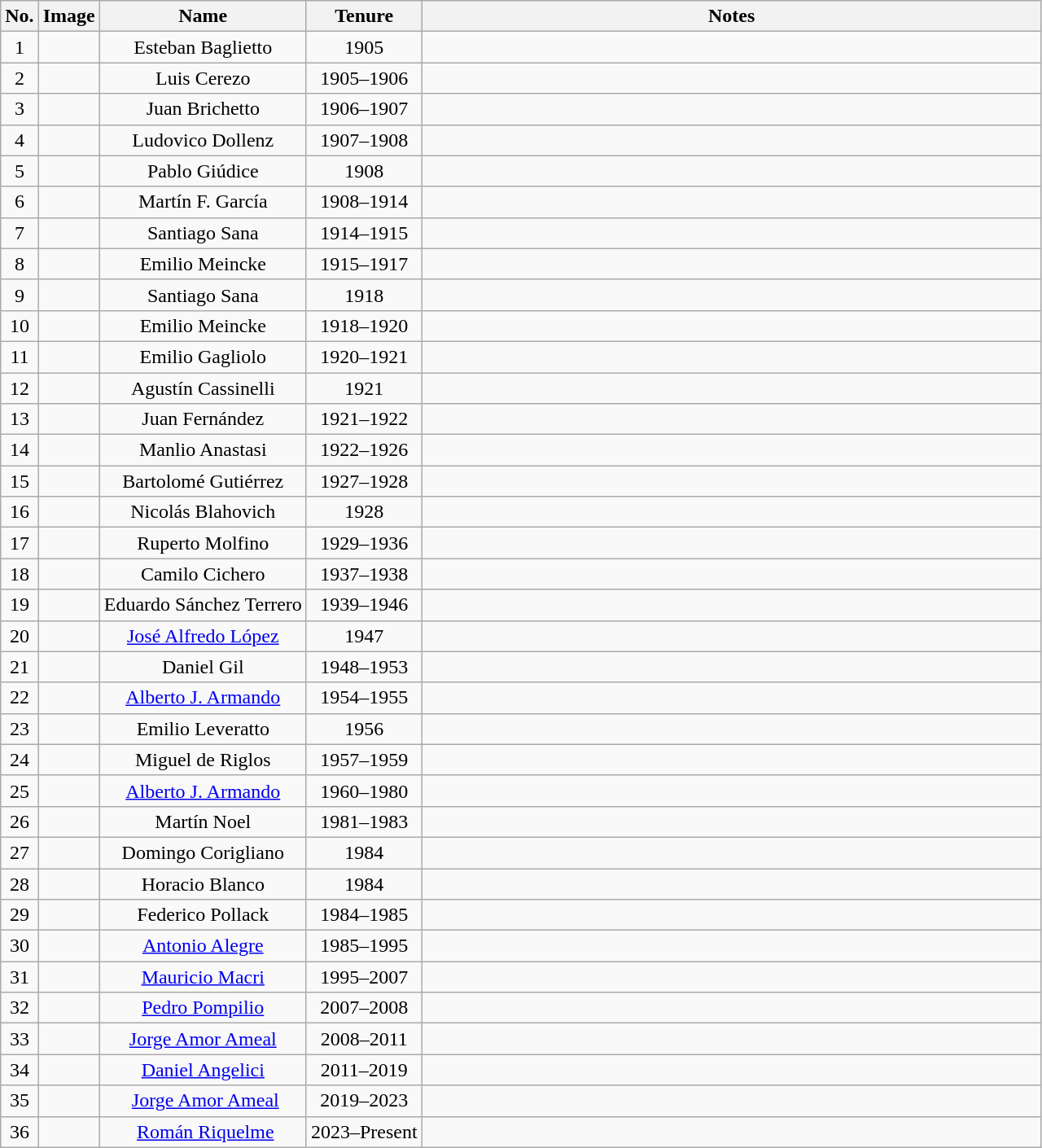<table class="wikitable sortable" style="font-size:100%; text-align: center; width: %;">
<tr>
<th width=>No.</th>
<th width=>Image</th>
<th width=>Name</th>
<th width=>Tenure</th>
<th width= 500px>Notes</th>
</tr>
<tr>
<td>1</td>
<td></td>
<td>Esteban Baglietto</td>
<td>1905</td>
<td> </td>
</tr>
<tr>
<td>2</td>
<td></td>
<td>Luis Cerezo</td>
<td>1905–1906</td>
<td> </td>
</tr>
<tr>
<td>3</td>
<td></td>
<td>Juan Brichetto</td>
<td>1906–1907</td>
<td></td>
</tr>
<tr>
<td>4</td>
<td></td>
<td>Ludovico Dollenz</td>
<td>1907–1908</td>
<td></td>
</tr>
<tr>
<td>5</td>
<td></td>
<td>Pablo Giúdice</td>
<td>1908</td>
<td> </td>
</tr>
<tr>
<td>6</td>
<td></td>
<td>Martín F. García</td>
<td>1908–1914</td>
<td></td>
</tr>
<tr>
<td>7</td>
<td></td>
<td>Santiago Sana</td>
<td>1914–1915</td>
<td> </td>
</tr>
<tr>
<td>8</td>
<td></td>
<td>Emilio Meincke</td>
<td>1915–1917</td>
<td> </td>
</tr>
<tr>
<td>9</td>
<td></td>
<td>Santiago Sana</td>
<td>1918</td>
<td></td>
</tr>
<tr>
<td>10</td>
<td></td>
<td>Emilio Meincke</td>
<td>1918–1920</td>
<td></td>
</tr>
<tr>
<td>11</td>
<td></td>
<td>Emilio Gagliolo</td>
<td>1920–1921</td>
<td></td>
</tr>
<tr>
<td>12</td>
<td></td>
<td>Agustín Cassinelli</td>
<td>1921</td>
<td></td>
</tr>
<tr>
<td>13</td>
<td></td>
<td>Juan Fernández</td>
<td>1921–1922</td>
<td></td>
</tr>
<tr>
<td>14</td>
<td></td>
<td>Manlio Anastasi</td>
<td>1922–1926</td>
<td> </td>
</tr>
<tr>
<td>15</td>
<td></td>
<td>Bartolomé Gutiérrez</td>
<td>1927–1928</td>
<td></td>
</tr>
<tr>
<td>16</td>
<td></td>
<td>Nicolás Blahovich</td>
<td>1928</td>
<td></td>
</tr>
<tr>
<td>17</td>
<td></td>
<td>Ruperto Molfino</td>
<td>1929–1936</td>
<td></td>
</tr>
<tr>
<td>18</td>
<td></td>
<td>Camilo Cichero</td>
<td>1937–1938</td>
<td> </td>
</tr>
<tr>
<td>19</td>
<td></td>
<td>Eduardo Sánchez Terrero</td>
<td>1939–1946</td>
<td> </td>
</tr>
<tr>
<td>20</td>
<td></td>
<td><a href='#'>José Alfredo López</a></td>
<td>1947</td>
<td> </td>
</tr>
<tr>
<td>21</td>
<td></td>
<td>Daniel Gil</td>
<td>1948–1953</td>
<td></td>
</tr>
<tr>
<td>22</td>
<td></td>
<td><a href='#'>Alberto J. Armando</a></td>
<td>1954–1955</td>
<td></td>
</tr>
<tr>
<td>23</td>
<td></td>
<td>Emilio Leveratto</td>
<td>1956</td>
<td></td>
</tr>
<tr>
<td>24</td>
<td></td>
<td>Miguel de Riglos</td>
<td>1957–1959</td>
<td></td>
</tr>
<tr>
<td>25</td>
<td></td>
<td><a href='#'>Alberto J. Armando</a></td>
<td>1960–1980</td>
<td></td>
</tr>
<tr>
<td>26</td>
<td></td>
<td>Martín Noel</td>
<td>1981–1983</td>
<td> </td>
</tr>
<tr>
<td>27</td>
<td></td>
<td>Domingo Corigliano</td>
<td>1984</td>
<td> </td>
</tr>
<tr>
<td>28</td>
<td></td>
<td>Horacio Blanco</td>
<td>1984</td>
<td></td>
</tr>
<tr>
<td>29</td>
<td></td>
<td>Federico Pollack</td>
<td>1984–1985</td>
<td> </td>
</tr>
<tr>
<td>30</td>
<td></td>
<td><a href='#'>Antonio Alegre</a></td>
<td>1985–1995</td>
<td></td>
</tr>
<tr>
<td>31</td>
<td></td>
<td><a href='#'>Mauricio Macri</a></td>
<td>1995–2007</td>
<td></td>
</tr>
<tr>
<td>32</td>
<td></td>
<td><a href='#'>Pedro Pompilio</a></td>
<td>2007–2008</td>
<td> </td>
</tr>
<tr>
<td>33</td>
<td></td>
<td><a href='#'>Jorge Amor Ameal</a></td>
<td>2008–2011</td>
<td></td>
</tr>
<tr>
<td>34</td>
<td></td>
<td><a href='#'>Daniel Angelici</a></td>
<td>2011–2019</td>
<td></td>
</tr>
<tr>
<td>35</td>
<td></td>
<td> <a href='#'>Jorge Amor Ameal</a></td>
<td>2019–2023</td>
<td> </td>
</tr>
<tr>
<td>36</td>
<td></td>
<td> <a href='#'>Román Riquelme</a></td>
<td>2023–Present</td>
<td> </td>
</tr>
</table>
